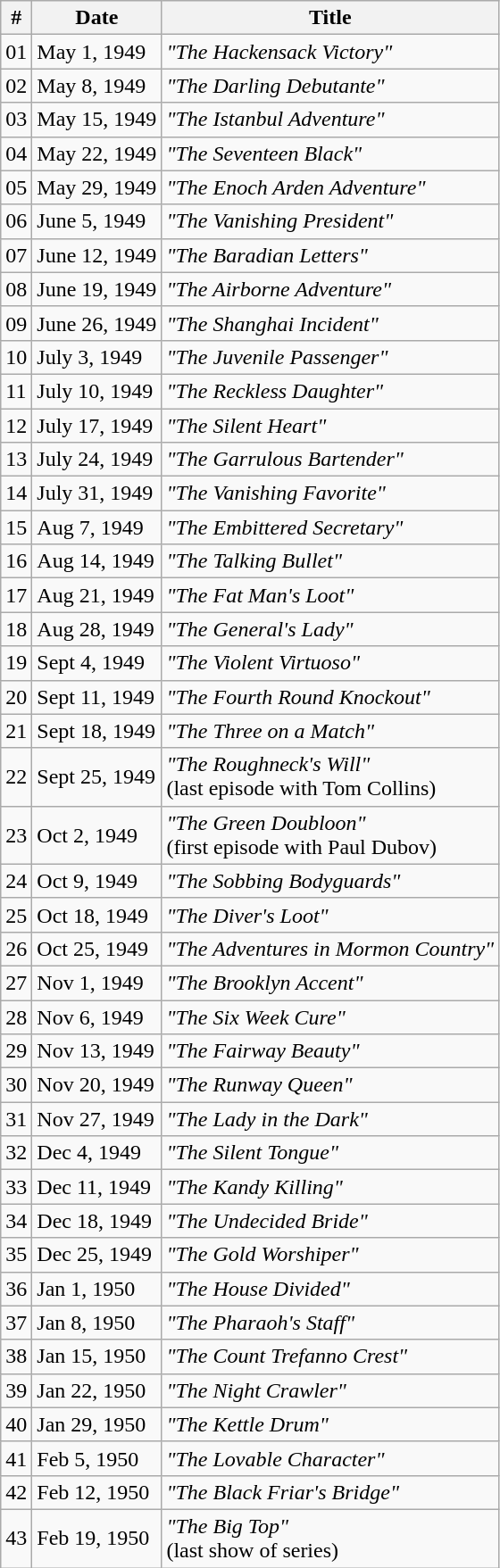<table class="wikitable">
<tr>
<th align="center">#</th>
<th align="center">Date</th>
<th align="center">Title</th>
</tr>
<tr>
<td>01</td>
<td>May 1, 1949</td>
<td><em>"The Hackensack Victory"</em></td>
</tr>
<tr>
<td>02</td>
<td>May 8, 1949</td>
<td><em>"The Darling Debutante"</em></td>
</tr>
<tr>
<td>03</td>
<td>May 15, 1949</td>
<td><em>"The Istanbul Adventure"</em></td>
</tr>
<tr>
<td>04</td>
<td>May 22, 1949</td>
<td><em>"The Seventeen Black"</em></td>
</tr>
<tr>
<td>05</td>
<td>May 29, 1949</td>
<td><em>"The Enoch Arden Adventure"</em></td>
</tr>
<tr>
<td>06</td>
<td>June 5, 1949</td>
<td><em>"The Vanishing President"</em></td>
</tr>
<tr>
<td>07</td>
<td>June 12, 1949</td>
<td><em>"The Baradian Letters"</em></td>
</tr>
<tr>
<td>08</td>
<td>June 19, 1949</td>
<td><em>"The Airborne Adventure"</em></td>
</tr>
<tr>
<td>09</td>
<td>June 26, 1949</td>
<td><em>"The Shanghai Incident"</em></td>
</tr>
<tr>
<td>10</td>
<td>July 3, 1949</td>
<td><em>"The Juvenile Passenger"</em></td>
</tr>
<tr>
<td>11</td>
<td>July 10, 1949</td>
<td><em>"The Reckless Daughter"</em></td>
</tr>
<tr>
<td>12</td>
<td>July 17, 1949</td>
<td><em>"The Silent Heart"</em></td>
</tr>
<tr>
<td>13</td>
<td>July 24, 1949</td>
<td><em>"The Garrulous Bartender"</em></td>
</tr>
<tr>
<td>14</td>
<td>July 31, 1949</td>
<td><em>"The Vanishing Favorite"</em></td>
</tr>
<tr>
<td>15</td>
<td>Aug 7, 1949</td>
<td><em>"The Embittered Secretary"</em></td>
</tr>
<tr>
<td>16</td>
<td>Aug 14, 1949</td>
<td><em>"The Talking Bullet"</em></td>
</tr>
<tr>
<td>17</td>
<td>Aug 21, 1949</td>
<td><em>"The Fat Man's Loot"</em></td>
</tr>
<tr>
<td>18</td>
<td>Aug 28, 1949</td>
<td><em>"The General's Lady"</em></td>
</tr>
<tr>
<td>19</td>
<td>Sept 4, 1949</td>
<td><em>"The Violent Virtuoso"</em></td>
</tr>
<tr>
<td>20</td>
<td>Sept 11, 1949</td>
<td><em>"The Fourth Round Knockout"</em></td>
</tr>
<tr>
<td>21</td>
<td>Sept 18, 1949</td>
<td><em>"The Three on a Match"</em></td>
</tr>
<tr>
<td>22</td>
<td>Sept 25, 1949</td>
<td><em>"The Roughneck's Will"</em><br>(last episode with Tom Collins)</td>
</tr>
<tr>
<td>23</td>
<td>Oct 2, 1949</td>
<td><em>"The Green Doubloon"</em><br>(first episode with Paul Dubov)</td>
</tr>
<tr>
<td>24</td>
<td>Oct 9, 1949</td>
<td><em>"The Sobbing Bodyguards"</em></td>
</tr>
<tr>
<td>25</td>
<td>Oct 18, 1949</td>
<td><em>"The Diver's Loot"</em></td>
</tr>
<tr>
<td>26</td>
<td>Oct 25, 1949</td>
<td><em>"The Adventures in Mormon Country"</em></td>
</tr>
<tr>
<td>27</td>
<td>Nov 1, 1949</td>
<td><em>"The Brooklyn Accent"</em></td>
</tr>
<tr>
<td>28</td>
<td>Nov 6, 1949</td>
<td><em>"The Six Week Cure"</em></td>
</tr>
<tr>
<td>29</td>
<td>Nov 13, 1949</td>
<td><em>"The Fairway Beauty"</em></td>
</tr>
<tr>
<td>30</td>
<td>Nov 20, 1949</td>
<td><em>"The Runway Queen"</em></td>
</tr>
<tr>
<td>31</td>
<td>Nov 27, 1949</td>
<td><em>"The Lady in the Dark"</em></td>
</tr>
<tr>
<td>32</td>
<td>Dec 4, 1949</td>
<td><em>"The Silent Tongue"</em></td>
</tr>
<tr>
<td>33</td>
<td>Dec 11, 1949</td>
<td><em>"The Kandy Killing"</em></td>
</tr>
<tr>
<td>34</td>
<td>Dec 18, 1949</td>
<td><em>"The Undecided Bride"</em></td>
</tr>
<tr>
<td>35</td>
<td>Dec 25, 1949</td>
<td><em>"The Gold Worshiper"</em></td>
</tr>
<tr>
<td>36</td>
<td>Jan 1, 1950</td>
<td><em>"The House Divided"</em></td>
</tr>
<tr>
<td>37</td>
<td>Jan 8, 1950</td>
<td><em>"The Pharaoh's Staff"</em></td>
</tr>
<tr>
<td>38</td>
<td>Jan 15, 1950</td>
<td><em>"The Count Trefanno Crest"</em></td>
</tr>
<tr>
<td>39</td>
<td>Jan 22, 1950</td>
<td><em>"The Night Crawler"</em></td>
</tr>
<tr>
<td>40</td>
<td>Jan 29, 1950</td>
<td><em>"The Kettle Drum"</em></td>
</tr>
<tr>
<td>41</td>
<td>Feb 5, 1950</td>
<td><em>"The Lovable Character"</em></td>
</tr>
<tr>
<td>42</td>
<td>Feb 12, 1950</td>
<td><em>"The Black Friar's Bridge"</em></td>
</tr>
<tr>
<td>43</td>
<td>Feb 19, 1950</td>
<td><em>"The Big Top"</em><br>(last show of series)</td>
</tr>
</table>
